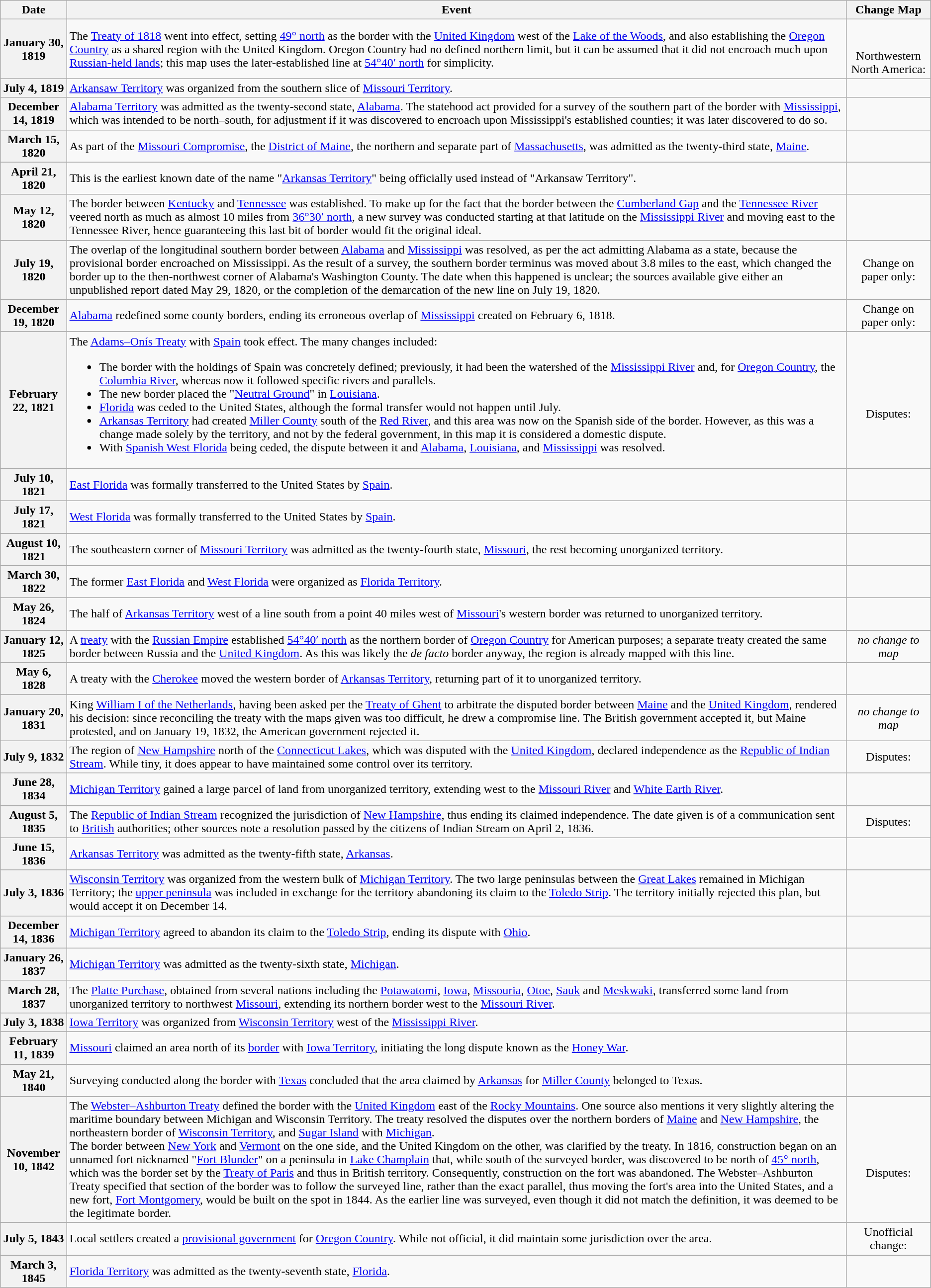<table class="wikitable plainrowheaders">
<tr>
<th scope="col">Date</th>
<th scope="col">Event</th>
<th scope="col">Change Map</th>
</tr>
<tr>
<th scope=row>January 30, 1819</th>
<td>The <a href='#'>Treaty of 1818</a> went into effect, setting <a href='#'>49° north</a> as the border with the <a href='#'>United Kingdom</a> west of the <a href='#'>Lake of the Woods</a>, and also establishing the <a href='#'>Oregon Country</a> as a shared region with the United Kingdom. Oregon Country had no defined northern limit, but it can be assumed that it did not encroach much upon <a href='#'>Russian-held lands</a>; this map uses the later-established line at <a href='#'>54°40′ north</a> for simplicity.</td>
<td align="center"><br><br>Northwestern North America:<br></td>
</tr>
<tr>
<th scope=row>July 4, 1819</th>
<td><a href='#'>Arkansaw Territory</a> was organized from the southern slice of <a href='#'>Missouri Territory</a>.</td>
<td></td>
</tr>
<tr>
<th scope=row>December 14, 1819</th>
<td><a href='#'>Alabama Territory</a> was admitted as the twenty-second state, <a href='#'>Alabama</a>. The statehood act provided for a survey of the southern part of the border with <a href='#'>Mississippi</a>, which was intended to be north–south, for adjustment if it was discovered to encroach upon Mississippi's established counties; it was later discovered to do so.</td>
<td></td>
</tr>
<tr>
<th scope=row>March 15, 1820</th>
<td>As part of the <a href='#'>Missouri Compromise</a>, the <a href='#'>District of Maine</a>, the northern and separate part of <a href='#'>Massachusetts</a>, was admitted as the twenty-third state, <a href='#'>Maine</a>.</td>
<td></td>
</tr>
<tr>
<th scope=row>April 21, 1820</th>
<td>This is the earliest known date of the name "<a href='#'>Arkansas Territory</a>" being officially used instead of "Arkansaw Territory".</td>
<td></td>
</tr>
<tr>
<th scope=row>May 12, 1820</th>
<td>The border between <a href='#'>Kentucky</a> and <a href='#'>Tennessee</a> was established. To make up for the fact that the border between the <a href='#'>Cumberland Gap</a> and the <a href='#'>Tennessee River</a> veered north as much as almost 10 miles from <a href='#'>36°30′ north</a>, a new survey was conducted starting at that latitude on the <a href='#'>Mississippi River</a> and moving east to the Tennessee River, hence guaranteeing this last bit of border would fit the original ideal.</td>
<td></td>
</tr>
<tr>
<th scope=row>July 19, 1820</th>
<td>The overlap of the longitudinal southern border between <a href='#'>Alabama</a> and <a href='#'>Mississippi</a> was resolved, as per the act admitting Alabama as a state, because the provisional border encroached on Mississippi. As the result of a survey, the southern border terminus was moved about 3.8 miles to the east, which changed the border up to the then-northwest corner of Alabama's Washington County. The date when this happened is unclear; the sources available give either an unpublished report dated May 29, 1820, or the completion of the demarcation of the new line on July 19, 1820.</td>
<td align="center">Change on paper only:<br></td>
</tr>
<tr>
<th scope=row>December 19, 1820</th>
<td><a href='#'>Alabama</a> redefined some county borders, ending its erroneous overlap of <a href='#'>Mississippi</a> created on February 6, 1818.</td>
<td align="center">Change on paper only:<br></td>
</tr>
<tr>
<th scope=row>February 22, 1821</th>
<td>The <a href='#'>Adams–Onís Treaty</a> with <a href='#'>Spain</a> took effect. The many changes included:<br><ul><li>The border with the holdings of Spain was concretely defined; previously, it had been the watershed of the <a href='#'>Mississippi River</a> and, for <a href='#'>Oregon Country</a>, the <a href='#'>Columbia River</a>, whereas now it followed specific rivers and parallels.</li><li>The new border placed the "<a href='#'>Neutral Ground</a>" in <a href='#'>Louisiana</a>.</li><li><a href='#'>Florida</a> was ceded to the United States, although the formal transfer would not happen until July.</li><li><a href='#'>Arkansas Territory</a> had created <a href='#'>Miller County</a> south of the <a href='#'>Red River</a>, and this area was now on the Spanish side of the border. However, as this was a change made solely by the territory, and not by the federal government, in this map it is considered a domestic dispute.</li><li>With <a href='#'>Spanish West Florida</a> being ceded, the dispute between it and <a href='#'>Alabama</a>, <a href='#'>Louisiana</a>, and <a href='#'>Mississippi</a> was resolved.</li></ul></td>
<td align="center"><br><br>Disputes:<br></td>
</tr>
<tr>
<th scope=row>July 10, 1821</th>
<td><a href='#'>East Florida</a> was formally transferred to the United States by <a href='#'>Spain</a>.</td>
<td></td>
</tr>
<tr>
<th scope=row>July 17, 1821</th>
<td><a href='#'>West Florida</a> was formally transferred to the United States by <a href='#'>Spain</a>.</td>
<td></td>
</tr>
<tr>
<th scope=row>August 10, 1821</th>
<td>The southeastern corner of <a href='#'>Missouri Territory</a> was admitted as the twenty-fourth state, <a href='#'>Missouri</a>, the rest becoming unorganized territory.</td>
<td></td>
</tr>
<tr>
<th scope=row>March 30, 1822</th>
<td>The former <a href='#'>East Florida</a> and <a href='#'>West Florida</a> were organized as <a href='#'>Florida Territory</a>.</td>
<td></td>
</tr>
<tr>
<th scope=row>May 26, 1824</th>
<td>The half of <a href='#'>Arkansas Territory</a> west of a line south from a point 40 miles west of <a href='#'>Missouri</a>'s western border was returned to unorganized territory.</td>
<td></td>
</tr>
<tr>
<th scope=row>January 12, 1825</th>
<td>A <a href='#'>treaty</a> with the <a href='#'>Russian Empire</a> established <a href='#'>54°40′ north</a> as the northern border of <a href='#'>Oregon Country</a> for American purposes; a separate treaty created the same border between Russia and the <a href='#'>United Kingdom</a>. As this was likely the <em>de facto</em> border anyway, the region is already mapped with this line.</td>
<td align="center"><em>no change to map</em></td>
</tr>
<tr>
<th scope=row>May 6, 1828</th>
<td>A treaty with the <a href='#'>Cherokee</a> moved the western border of <a href='#'>Arkansas Territory</a>, returning part of it to unorganized territory.</td>
<td></td>
</tr>
<tr>
<th scope=row>January 20, 1831</th>
<td>King <a href='#'>William I of the Netherlands</a>, having been asked per the <a href='#'>Treaty of Ghent</a> to arbitrate the disputed border between <a href='#'>Maine</a> and the <a href='#'>United Kingdom</a>, rendered his decision: since reconciling the treaty with the maps given was too difficult, he drew a compromise line. The British government accepted it, but Maine protested, and on January 19, 1832, the American government rejected it.</td>
<td align="center"><em>no change to map</em></td>
</tr>
<tr>
<th scope=row>July 9, 1832</th>
<td>The region of <a href='#'>New Hampshire</a> north of the <a href='#'>Connecticut Lakes</a>, which was disputed with the <a href='#'>United Kingdom</a>, declared independence as the <a href='#'>Republic of Indian Stream</a>. While tiny, it does appear to have maintained some control over its territory.</td>
<td align="center">Disputes:<br></td>
</tr>
<tr>
<th scope=row>June 28, 1834</th>
<td><a href='#'>Michigan Territory</a> gained a large parcel of land from unorganized territory, extending west to the <a href='#'>Missouri River</a> and <a href='#'>White Earth River</a>.</td>
<td></td>
</tr>
<tr>
<th scope=row>August 5, 1835</th>
<td>The <a href='#'>Republic of Indian Stream</a> recognized the jurisdiction of <a href='#'>New Hampshire</a>, thus ending its claimed independence. The date given is of a communication sent to <a href='#'>British</a> authorities; other sources note a resolution passed by the citizens of Indian Stream on April 2, 1836.</td>
<td align="center">Disputes:<br></td>
</tr>
<tr>
<th scope=row>June 15, 1836</th>
<td><a href='#'>Arkansas Territory</a> was admitted as the twenty-fifth state, <a href='#'>Arkansas</a>.</td>
<td></td>
</tr>
<tr>
<th scope=row>July 3, 1836</th>
<td><a href='#'>Wisconsin Territory</a> was organized from the western bulk of <a href='#'>Michigan Territory</a>. The two large peninsulas between the <a href='#'>Great Lakes</a> remained in Michigan Territory; the <a href='#'>upper peninsula</a> was included in exchange for the territory abandoning its claim to the <a href='#'>Toledo Strip</a>. The territory initially rejected this plan, but would accept it on December 14.</td>
<td></td>
</tr>
<tr>
<th scope=row>December 14, 1836</th>
<td><a href='#'>Michigan Territory</a> agreed to abandon its claim to the <a href='#'>Toledo Strip</a>, ending its dispute with <a href='#'>Ohio</a>.</td>
<td></td>
</tr>
<tr>
<th scope=row>January 26, 1837</th>
<td><a href='#'>Michigan Territory</a> was admitted as the twenty-sixth state, <a href='#'>Michigan</a>.</td>
<td></td>
</tr>
<tr>
<th scope=row>March 28, 1837</th>
<td>The <a href='#'>Platte Purchase</a>, obtained from several nations including the <a href='#'>Potawatomi</a>, <a href='#'>Iowa</a>, <a href='#'>Missouria</a>, <a href='#'>Otoe</a>, <a href='#'>Sauk</a> and <a href='#'>Meskwaki</a>, transferred some land from unorganized territory to northwest <a href='#'>Missouri</a>, extending its northern border west to the <a href='#'>Missouri River</a>.</td>
<td></td>
</tr>
<tr>
<th scope=row>July 3, 1838</th>
<td><a href='#'>Iowa Territory</a> was organized from <a href='#'>Wisconsin Territory</a> west of the <a href='#'>Mississippi River</a>.</td>
<td></td>
</tr>
<tr>
<th scope=row>February 11, 1839</th>
<td><a href='#'>Missouri</a> claimed an area north of its <a href='#'>border</a> with <a href='#'>Iowa Territory</a>, initiating the long dispute known as the <a href='#'>Honey War</a>.</td>
<td></td>
</tr>
<tr>
<th scope=row>May 21, 1840</th>
<td>Surveying conducted along the border with <a href='#'>Texas</a> concluded that the area claimed by <a href='#'>Arkansas</a> for <a href='#'>Miller County</a> belonged to Texas.</td>
<td align="center"></td>
</tr>
<tr>
<th scope=row>November 10, 1842</th>
<td>The <a href='#'>Webster–Ashburton Treaty</a> defined the border with the <a href='#'>United Kingdom</a> east of the <a href='#'>Rocky Mountains</a>. One source also mentions it very slightly altering the maritime boundary between Michigan and Wisconsin Territory. The treaty resolved the disputes over the northern borders of <a href='#'>Maine</a> and <a href='#'>New Hampshire</a>, the northeastern border of <a href='#'>Wisconsin Territory</a>, and <a href='#'>Sugar Island</a> with <a href='#'>Michigan</a>.<br>The border between <a href='#'>New York</a> and <a href='#'>Vermont</a> on the one side, and the United Kingdom on the other, was clarified by the treaty. In 1816, construction began on an unnamed fort nicknamed "<a href='#'>Fort Blunder</a>" on a peninsula in <a href='#'>Lake Champlain</a> that, while south of the surveyed border, was discovered to be north of <a href='#'>45° north</a>, which was the border set by the <a href='#'>Treaty of Paris</a> and thus in British territory. Consequently, construction on the fort was abandoned. The Webster–Ashburton Treaty specified that section of the border was to follow the surveyed line, rather than the exact parallel, thus moving the fort's area into the United States, and a new fort, <a href='#'>Fort Montgomery</a>, would be built on the spot in 1844. As the earlier line was surveyed, even though it did not match the definition, it was deemed to be the legitimate border.</td>
<td align="center"><br><br>Disputes:<br></td>
</tr>
<tr>
<th scope=row>July 5, 1843</th>
<td>Local settlers created a <a href='#'>provisional government</a> for <a href='#'>Oregon Country</a>. While not official, it did maintain some jurisdiction over the area.</td>
<td align="center">Unofficial change:<br></td>
</tr>
<tr>
<th scope=row>March 3, 1845</th>
<td><a href='#'>Florida Territory</a> was admitted as the twenty-seventh state, <a href='#'>Florida</a>.</td>
<td></td>
</tr>
</table>
